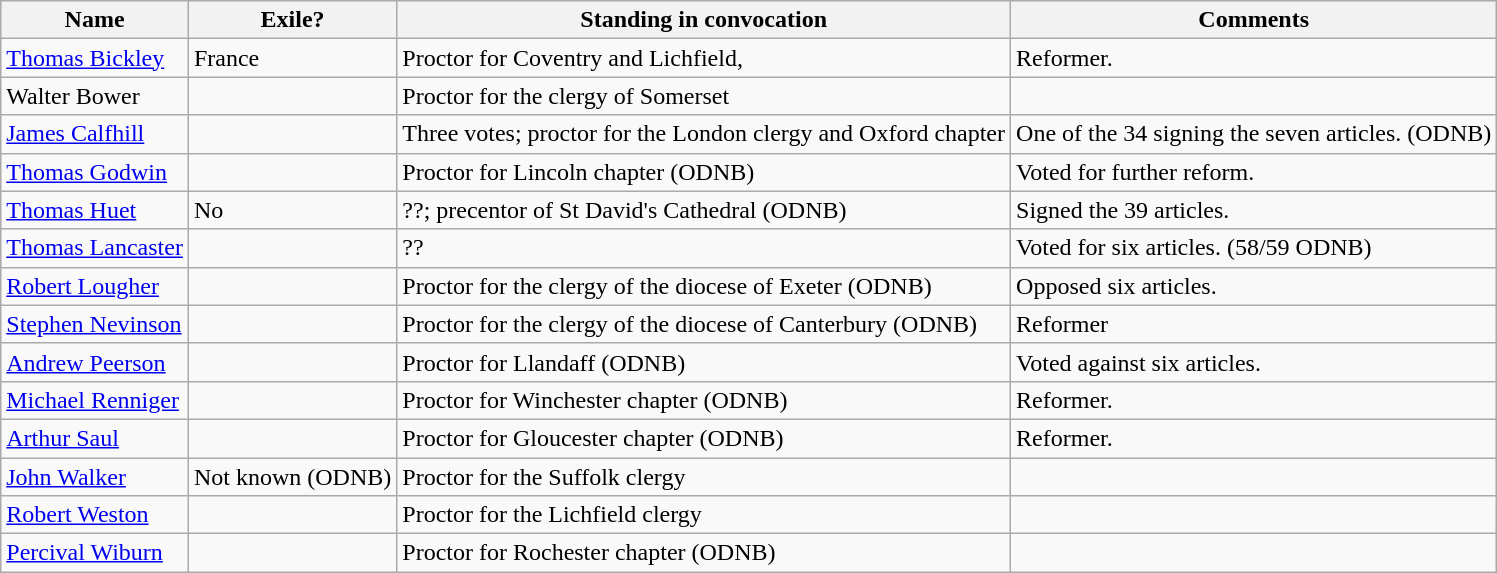<table class="wikitable">
<tr>
<th>Name</th>
<th>Exile?</th>
<th>Standing in convocation</th>
<th>Comments</th>
</tr>
<tr>
<td><a href='#'>Thomas Bickley</a></td>
<td>France</td>
<td>Proctor for Coventry and Lichfield,</td>
<td>Reformer.</td>
</tr>
<tr>
<td>Walter Bower</td>
<td></td>
<td>Proctor for the clergy of Somerset</td>
<td></td>
</tr>
<tr>
<td><a href='#'>James Calfhill</a></td>
<td></td>
<td>Three votes; proctor for the London clergy and Oxford chapter</td>
<td>One of the 34 signing the seven articles. (ODNB)</td>
</tr>
<tr>
<td><a href='#'>Thomas Godwin</a></td>
<td></td>
<td>Proctor for Lincoln chapter (ODNB)</td>
<td>Voted for further reform.</td>
</tr>
<tr>
<td><a href='#'>Thomas Huet</a></td>
<td>No</td>
<td>??; precentor of St David's Cathedral (ODNB)</td>
<td>Signed the 39 articles.</td>
</tr>
<tr>
<td><a href='#'>Thomas Lancaster</a></td>
<td></td>
<td>??</td>
<td>Voted for six articles. (58/59 ODNB)</td>
</tr>
<tr>
<td><a href='#'>Robert Lougher</a></td>
<td></td>
<td>Proctor for the clergy of the diocese of Exeter (ODNB)</td>
<td>Opposed six articles.</td>
</tr>
<tr>
<td><a href='#'>Stephen Nevinson</a></td>
<td></td>
<td>Proctor for the clergy of the diocese of Canterbury (ODNB)</td>
<td>Reformer</td>
</tr>
<tr>
<td><a href='#'>Andrew Peerson</a></td>
<td></td>
<td>Proctor for Llandaff (ODNB)</td>
<td>Voted against six articles.</td>
</tr>
<tr>
<td><a href='#'>Michael Renniger</a></td>
<td></td>
<td>Proctor for Winchester chapter (ODNB)</td>
<td>Reformer.</td>
</tr>
<tr>
<td><a href='#'>Arthur Saul</a></td>
<td></td>
<td>Proctor for Gloucester chapter (ODNB)</td>
<td>Reformer.</td>
</tr>
<tr>
<td><a href='#'>John Walker</a></td>
<td>Not known (ODNB)</td>
<td>Proctor for the Suffolk clergy</td>
<td></td>
</tr>
<tr>
<td><a href='#'>Robert Weston</a></td>
<td></td>
<td>Proctor for the Lichfield clergy</td>
<td></td>
</tr>
<tr>
<td><a href='#'>Percival Wiburn</a></td>
<td></td>
<td>Proctor for Rochester chapter (ODNB)</td>
<td></td>
</tr>
</table>
